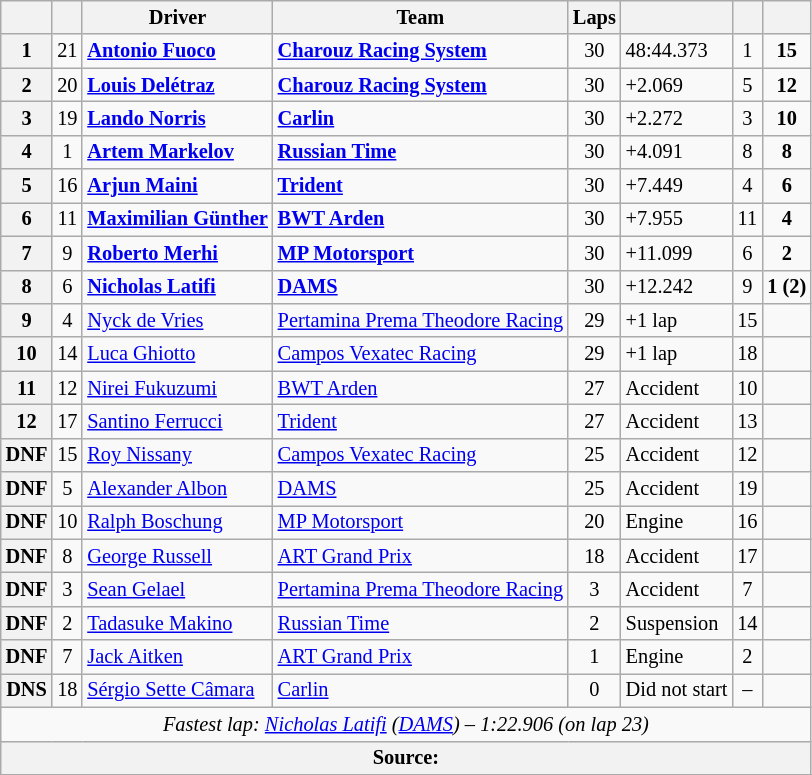<table class="wikitable" style="font-size:85%">
<tr>
<th scope="col"></th>
<th scope="col"></th>
<th scope="col">Driver</th>
<th scope="col">Team</th>
<th scope="col">Laps</th>
<th scope="col"></th>
<th scope="col"></th>
<th scope="col"></th>
</tr>
<tr>
<th scope="row">1</th>
<td align="center">21</td>
<td> <strong><a href='#'>Antonio Fuoco</a></strong></td>
<td><strong><a href='#'>Charouz Racing System</a></strong></td>
<td align="center">30</td>
<td>48:44.373</td>
<td align="center">1</td>
<td align="center"><strong>15</strong></td>
</tr>
<tr>
<th scope="row">2</th>
<td align="center">20</td>
<td> <strong><a href='#'>Louis Delétraz</a></strong></td>
<td><strong><a href='#'>Charouz Racing System</a></strong></td>
<td align="center">30</td>
<td>+2.069</td>
<td align="center">5</td>
<td align="center"><strong>12</strong></td>
</tr>
<tr>
<th scope="row">3</th>
<td align="center">19</td>
<td> <strong><a href='#'>Lando Norris</a></strong></td>
<td><strong><a href='#'>Carlin</a></strong></td>
<td align="center">30</td>
<td>+2.272</td>
<td align="center">3</td>
<td align="center"><strong>10</strong></td>
</tr>
<tr>
<th scope="row">4</th>
<td align="center">1</td>
<td> <strong><a href='#'>Artem Markelov</a></strong></td>
<td><strong><a href='#'>Russian Time</a></strong></td>
<td align="center">30</td>
<td>+4.091</td>
<td align="center">8</td>
<td align="center"><strong>8</strong></td>
</tr>
<tr>
<th scope="row">5</th>
<td align="center">16</td>
<td> <strong><a href='#'>Arjun Maini</a></strong></td>
<td><strong><a href='#'>Trident</a></strong></td>
<td align="center">30</td>
<td>+7.449</td>
<td align="center">4</td>
<td align="center"><strong>6</strong></td>
</tr>
<tr>
<th scope="row">6</th>
<td align="center">11</td>
<td> <strong><a href='#'>Maximilian Günther</a></strong></td>
<td><strong><a href='#'>BWT Arden</a></strong></td>
<td align="center">30</td>
<td>+7.955</td>
<td align="center">11</td>
<td align="center"><strong>4</strong></td>
</tr>
<tr>
<th scope="row">7</th>
<td align="center">9</td>
<td> <strong><a href='#'>Roberto Merhi</a></strong></td>
<td><strong><a href='#'>MP Motorsport</a></strong></td>
<td align="center">30</td>
<td>+11.099</td>
<td align="center">6</td>
<td align="center"><strong>2</strong></td>
</tr>
<tr>
<th scope="row">8</th>
<td align="center">6</td>
<td> <strong><a href='#'>Nicholas Latifi</a></strong></td>
<td><strong><a href='#'>DAMS</a></strong></td>
<td align="center">30</td>
<td>+12.242</td>
<td align="center">9</td>
<td align="center"><strong>1 (2)</strong></td>
</tr>
<tr>
<th scope="row">9</th>
<td align="center">4</td>
<td> <a href='#'>Nyck de Vries</a></td>
<td><a href='#'>Pertamina Prema Theodore Racing</a></td>
<td align="center">29</td>
<td>+1 lap</td>
<td align="center">15</td>
<td align="center"></td>
</tr>
<tr>
<th scope="row">10</th>
<td align="center">14</td>
<td> <a href='#'>Luca Ghiotto</a></td>
<td><a href='#'>Campos Vexatec Racing</a></td>
<td align="center">29</td>
<td>+1 lap</td>
<td align="center">18</td>
<td align="center"></td>
</tr>
<tr>
<th scope="row">11</th>
<td align="center">12</td>
<td> <a href='#'>Nirei Fukuzumi</a></td>
<td><a href='#'>BWT Arden</a></td>
<td align="center">27</td>
<td>Accident</td>
<td align="center">10</td>
<td align="center"></td>
</tr>
<tr>
<th scope="row">12</th>
<td align="center">17</td>
<td> <a href='#'>Santino Ferrucci</a></td>
<td><a href='#'>Trident</a></td>
<td align="center">27</td>
<td>Accident</td>
<td align="center">13</td>
<td align="center"></td>
</tr>
<tr>
<th scope="row">DNF</th>
<td align="center">15</td>
<td> <a href='#'>Roy Nissany</a></td>
<td><a href='#'>Campos Vexatec Racing</a></td>
<td align="center">25</td>
<td>Accident</td>
<td align="center">12</td>
<td align="center"></td>
</tr>
<tr>
<th scope="row">DNF</th>
<td align="center">5</td>
<td> <a href='#'>Alexander Albon</a></td>
<td><a href='#'>DAMS</a></td>
<td align="center">25</td>
<td>Accident</td>
<td align="center">19</td>
<td align="center"></td>
</tr>
<tr>
<th scope="row">DNF</th>
<td align="center">10</td>
<td> <a href='#'>Ralph Boschung</a></td>
<td><a href='#'>MP Motorsport</a></td>
<td align="center">20</td>
<td>Engine</td>
<td align="center">16</td>
<td align="center"></td>
</tr>
<tr>
<th scope="row">DNF</th>
<td align="center">8</td>
<td> <a href='#'>George Russell</a></td>
<td><a href='#'>ART Grand Prix</a></td>
<td align="center">18</td>
<td>Accident</td>
<td align="center">17</td>
<td align="center"></td>
</tr>
<tr>
<th scope="row">DNF</th>
<td align="center">3</td>
<td> <a href='#'>Sean Gelael</a></td>
<td><a href='#'>Pertamina Prema Theodore Racing</a></td>
<td align="center">3</td>
<td>Accident</td>
<td align="center">7</td>
<td align="center"></td>
</tr>
<tr>
<th scope="row">DNF</th>
<td align="center">2</td>
<td> <a href='#'>Tadasuke Makino</a></td>
<td><a href='#'>Russian Time</a></td>
<td align="center">2</td>
<td>Suspension</td>
<td align="center">14</td>
<td align="center"></td>
</tr>
<tr>
<th scope="row">DNF</th>
<td align="center">7</td>
<td> <a href='#'>Jack Aitken</a></td>
<td><a href='#'>ART Grand Prix</a></td>
<td align="center">1</td>
<td>Engine</td>
<td align="center">2</td>
<td align="center"></td>
</tr>
<tr>
<th scope="row">DNS</th>
<td align="center">18</td>
<td> <a href='#'>Sérgio Sette Câmara</a></td>
<td><a href='#'>Carlin</a></td>
<td align="center">0</td>
<td>Did not start</td>
<td align="center">–</td>
<td align="center"></td>
</tr>
<tr>
<td colspan="8" align="center"><em>Fastest lap:  <a href='#'>Nicholas Latifi</a> (<a href='#'>DAMS</a>) – 1:22.906 (on lap 23)</em></td>
</tr>
<tr>
<th colspan="8">Source:</th>
</tr>
<tr>
</tr>
</table>
